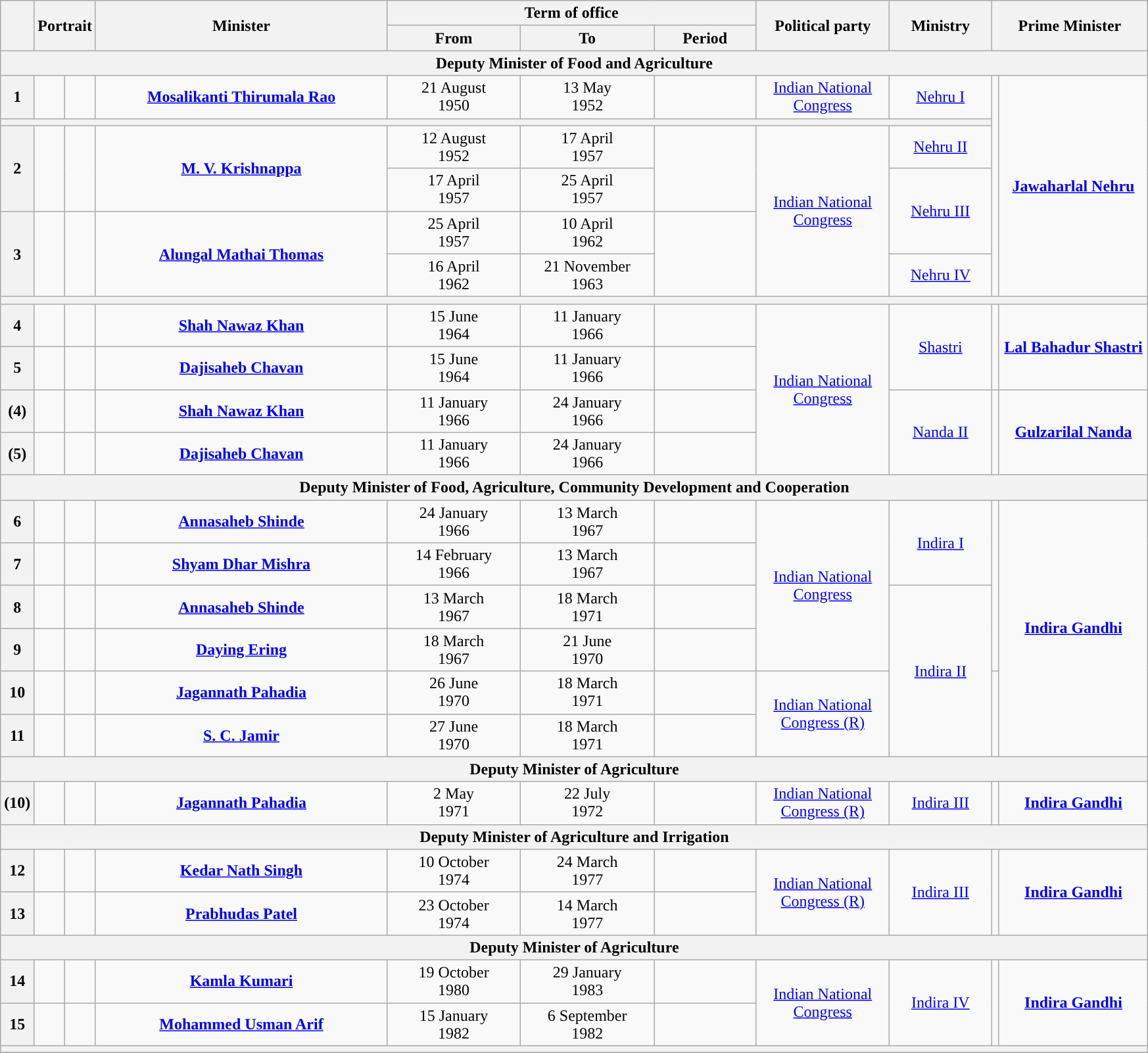<table class="wikitable" style="text-align:center">
<tr>
<th rowspan="2"></th>
<th rowspan="2" colspan="2">Portrait</th>
<th rowspan="2" style="width:18em">Minister<br></th>
<th colspan="3">Term of office</th>
<th rowspan="2" style="width:8em">Political party</th>
<th rowspan="2" style="width:6em">Ministry</th>
<th rowspan="2" colspan="2">Prime Minister</th>
</tr>
<tr>
<th style="width:8em">From</th>
<th style="width:8em">To</th>
<th style="width:6em">Period</th>
</tr>
<tr>
<th colspan="11">Deputy Minister of Food and Agriculture</th>
</tr>
<tr>
<th>1</th>
<td></td>
<td></td>
<td><strong><a href='#'>Mosalikanti Thirumala Rao</a></strong><br></td>
<td>21 August<br>1950</td>
<td>13 May<br>1952</td>
<td><strong></strong></td>
<td><a href='#'>Indian National Congress</a></td>
<td><a href='#'>Nehru I</a></td>
<td rowspan="6"></td>
<td rowspan="6"><strong><a href='#'>Jawaharlal Nehru</a></strong></td>
</tr>
<tr>
<th colspan="9"></th>
</tr>
<tr>
<th rowspan="2">2</th>
<td rowspan="2"></td>
<td rowspan="2"></td>
<td rowspan="2"><strong><a href='#'>M. V. Krishnappa</a></strong><br></td>
<td>12 August<br>1952</td>
<td>17 April<br>1957</td>
<td rowspan="2"><strong></strong></td>
<td rowspan="4"><a href='#'>Indian National Congress</a></td>
<td><a href='#'>Nehru II</a></td>
</tr>
<tr>
<td>17 April<br>1957</td>
<td>25 April<br>1957</td>
<td rowspan="2"><a href='#'>Nehru III</a></td>
</tr>
<tr>
<th rowspan="2">3</th>
<td rowspan="2"></td>
<td rowspan="2"></td>
<td rowspan="2"><strong><a href='#'>Alungal Mathai Thomas</a></strong><br></td>
<td>25 April<br>1957</td>
<td>10 April<br>1962</td>
<td rowspan="2"><strong></strong></td>
</tr>
<tr>
<td>16 April<br>1962</td>
<td>21 November<br>1963</td>
<td><a href='#'>Nehru IV</a></td>
</tr>
<tr>
<th colspan="11"></th>
</tr>
<tr>
<th>4</th>
<td></td>
<td></td>
<td><strong><a href='#'>Shah Nawaz Khan</a></strong><br></td>
<td>15 June<br>1964</td>
<td>11 January<br>1966</td>
<td><strong></strong></td>
<td rowspan="4"><a href='#'>Indian National Congress</a></td>
<td rowspan="2"><a href='#'>Shastri</a></td>
<td rowspan="2"></td>
<td rowspan="2"><strong><a href='#'>Lal Bahadur Shastri</a></strong></td>
</tr>
<tr>
<th>5</th>
<td></td>
<td></td>
<td><strong><a href='#'>Dajisaheb Chavan</a></strong><br></td>
<td>15 June<br>1964</td>
<td>11 January<br>1966</td>
<td><strong></strong></td>
</tr>
<tr>
<th>(4)</th>
<td></td>
<td></td>
<td><strong><a href='#'>Shah Nawaz Khan</a></strong><br></td>
<td>11 January<br>1966</td>
<td>24 January<br>1966</td>
<td><strong></strong></td>
<td rowspan="2"><a href='#'>Nanda II</a></td>
<td rowspan="2"></td>
<td rowspan="2"><strong><a href='#'>Gulzarilal Nanda</a></strong></td>
</tr>
<tr>
<th>(5)</th>
<td></td>
<td></td>
<td><strong><a href='#'>Dajisaheb Chavan</a></strong><br></td>
<td>11 January<br>1966</td>
<td>24 January<br>1966</td>
<td><strong></strong></td>
</tr>
<tr>
<th colspan="11">Deputy Minister of Food, Agriculture, Community Development and Cooperation</th>
</tr>
<tr>
<th>6</th>
<td></td>
<td></td>
<td><strong><a href='#'>Annasaheb Shinde</a></strong><br></td>
<td>24 January<br>1966</td>
<td>13 March<br>1967</td>
<td><strong></strong></td>
<td rowspan="4"><a href='#'>Indian National Congress</a></td>
<td rowspan="2"><a href='#'>Indira I</a></td>
<td rowspan="4"></td>
<td rowspan="6"><strong><a href='#'>Indira Gandhi</a></strong></td>
</tr>
<tr>
<th>7</th>
<td></td>
<td></td>
<td><strong><a href='#'>Shyam Dhar Mishra</a></strong><br></td>
<td>14 February<br>1966</td>
<td>13 March<br>1967</td>
<td><strong></strong></td>
</tr>
<tr>
<th>8</th>
<td></td>
<td></td>
<td><strong><a href='#'>Annasaheb Shinde</a></strong><br></td>
<td>13 March<br>1967</td>
<td>18 March<br>1971</td>
<td><strong></strong></td>
<td rowspan="4"><a href='#'>Indira II</a></td>
</tr>
<tr>
<th>9</th>
<td></td>
<td></td>
<td><strong><a href='#'>Daying Ering</a></strong><br></td>
<td>18 March<br>1967</td>
<td>21 June<br>1970<br></td>
<td><strong></strong></td>
</tr>
<tr>
<th>10</th>
<td></td>
<td></td>
<td><strong><a href='#'>Jagannath Pahadia</a></strong><br></td>
<td>26 June<br>1970</td>
<td>18 March<br>1971</td>
<td><strong></strong></td>
<td rowspan="2"><a href='#'>Indian National Congress (R)</a></td>
<td rowspan="2"></td>
</tr>
<tr>
<th>11</th>
<td></td>
<td></td>
<td><strong><a href='#'>S. C. Jamir</a></strong><br></td>
<td>27 June<br>1970</td>
<td>18 March<br>1971</td>
<td><strong></strong></td>
</tr>
<tr>
<th colspan="11">Deputy Minister of Agriculture</th>
</tr>
<tr>
<th>(10)</th>
<td></td>
<td></td>
<td><strong><a href='#'>Jagannath Pahadia</a></strong><br></td>
<td>2 May<br>1971</td>
<td>22 July<br>1972</td>
<td><strong></strong></td>
<td><a href='#'>Indian National Congress (R)</a></td>
<td><a href='#'>Indira III</a></td>
<td></td>
<td><strong><a href='#'>Indira Gandhi</a></strong></td>
</tr>
<tr>
<th colspan="11">Deputy Minister of Agriculture and Irrigation</th>
</tr>
<tr>
<th>12</th>
<td></td>
<td></td>
<td><strong><a href='#'>Kedar Nath Singh</a></strong><br></td>
<td>10 October<br>1974</td>
<td>24 March<br>1977</td>
<td><strong></strong></td>
<td rowspan="2"><a href='#'>Indian National Congress (R)</a></td>
<td rowspan="2"><a href='#'>Indira III</a></td>
<td rowspan="2"></td>
<td rowspan="2"><strong><a href='#'>Indira Gandhi</a></strong></td>
</tr>
<tr>
<th>13</th>
<td></td>
<td></td>
<td><strong><a href='#'>Prabhudas Patel</a></strong><br></td>
<td>23 October<br>1974</td>
<td>14 March<br>1977</td>
<td><strong></strong></td>
</tr>
<tr>
<th colspan="11">Deputy Minister of Agriculture</th>
</tr>
<tr>
<th>14</th>
<td></td>
<td></td>
<td><strong><a href='#'>Kamla Kumari</a></strong><br></td>
<td>19 October<br>1980</td>
<td>29 January<br>1983</td>
<td><strong></strong></td>
<td rowspan="2"><a href='#'>Indian National Congress</a></td>
<td rowspan="2"><a href='#'>Indira IV</a></td>
<td rowspan="2"></td>
<td rowspan="2" style="width:9em"><strong><a href='#'>Indira Gandhi</a></strong></td>
</tr>
<tr>
<th>15</th>
<td></td>
<td></td>
<td><strong><a href='#'>Mohammed Usman Arif</a></strong><br></td>
<td>15 January<br>1982</td>
<td>6 September<br>1982</td>
<td><strong></strong></td>
</tr>
<tr>
<th colspan="11"></th>
</tr>
<tr>
</tr>
</table>
